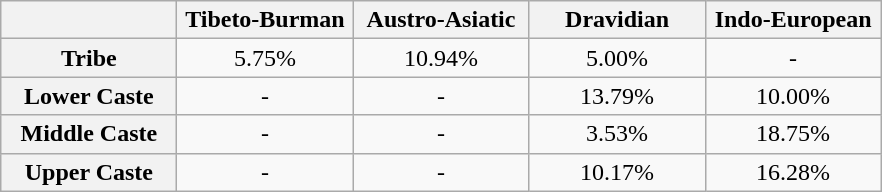<table class="wikitable" style="margin:1em auto;">
<tr>
<th></th>
<th width=110px>Tibeto-Burman</th>
<th width=110px>Austro-Asiatic</th>
<th width=110px>Dravidian</th>
<th width=110px>Indo-European</th>
</tr>
<tr>
<th width=110px>Tribe</th>
<td align=center>5.75%</td>
<td align=center>10.94%</td>
<td align=center>5.00%</td>
<td align=center>-</td>
</tr>
<tr>
<th>Lower Caste</th>
<td align=center>-</td>
<td align=center>-</td>
<td align=center>13.79%</td>
<td align=center>10.00%</td>
</tr>
<tr>
<th>Middle Caste</th>
<td align=center>-</td>
<td align=center>-</td>
<td align=center>3.53%</td>
<td align=center>18.75%</td>
</tr>
<tr>
<th>Upper Caste</th>
<td align=center>-</td>
<td align=center>-</td>
<td align=center>10.17%</td>
<td align=center>16.28%</td>
</tr>
</table>
